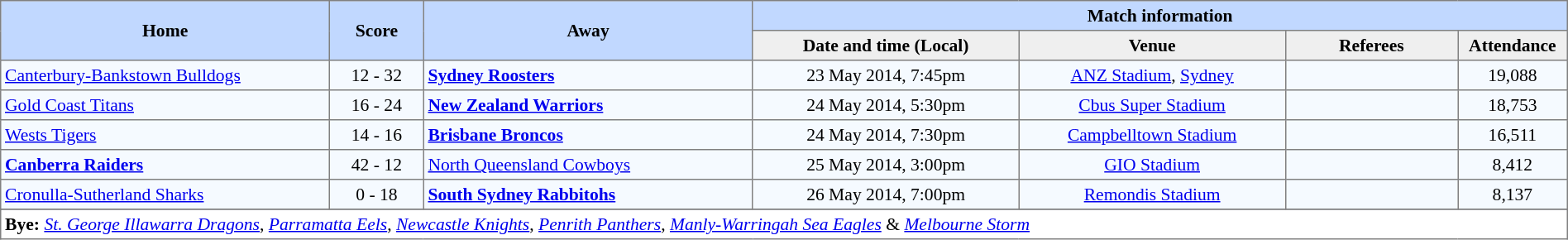<table border="1" cellpadding="3" cellspacing="0" style="border-collapse:collapse; font-size:90%; width:100%;">
<tr style="background:#c1d8ff;">
<th rowspan="2" style="width:21%;">Home</th>
<th rowspan="2" style="width:6%;">Score</th>
<th rowspan="2" style="width:21%;">Away</th>
<th colspan=6>Match information</th>
</tr>
<tr style="background:#efefef;">
<th width=17%>Date and time (Local)</th>
<th width=17%>Venue</th>
<th width=11%>Referees</th>
<th width=7%>Attendance</th>
</tr>
<tr style="text-align:center; background:#f5faff;">
<td align=left> <a href='#'>Canterbury-Bankstown Bulldogs</a></td>
<td>12 - 32</td>
<td align=left> <strong><a href='#'>Sydney Roosters</a></strong></td>
<td>23 May 2014, 7:45pm</td>
<td><a href='#'>ANZ Stadium</a>, <a href='#'>Sydney</a></td>
<td></td>
<td>19,088</td>
</tr>
<tr style="text-align:center; background:#f5faff;">
<td align=left> <a href='#'>Gold Coast Titans</a></td>
<td>16 - 24</td>
<td align=left> <strong><a href='#'>New Zealand Warriors</a></strong></td>
<td>24 May 2014, 5:30pm</td>
<td><a href='#'>Cbus Super Stadium</a></td>
<td></td>
<td>18,753</td>
</tr>
<tr style="text-align:center; background:#f5faff;">
<td align=left> <a href='#'>Wests Tigers</a></td>
<td>14 - 16</td>
<td align=left> <strong><a href='#'>Brisbane Broncos</a></strong></td>
<td>24 May 2014, 7:30pm</td>
<td><a href='#'>Campbelltown Stadium</a></td>
<td></td>
<td>16,511</td>
</tr>
<tr style="text-align:center; background:#f5faff;">
<td align=left> <strong><a href='#'>Canberra Raiders</a></strong></td>
<td>42 - 12</td>
<td align=left> <a href='#'>North Queensland Cowboys</a></td>
<td>25 May 2014, 3:00pm</td>
<td><a href='#'>GIO Stadium</a></td>
<td></td>
<td>8,412</td>
</tr>
<tr style="text-align:center; background:#f5faff;">
<td align=left> <a href='#'>Cronulla-Sutherland Sharks</a></td>
<td>0 - 18</td>
<td align=left> <strong><a href='#'>South Sydney Rabbitohs</a></strong></td>
<td>26 May 2014, 7:00pm</td>
<td><a href='#'>Remondis Stadium</a></td>
<td></td>
<td>8,137</td>
</tr>
<tr style="text-align:center; background:#f5faff;">
</tr>
<tr>
<td colspan="7" align="left"><strong>Bye:</strong> <em><a href='#'>St. George Illawarra Dragons</a></em>, <em><a href='#'>Parramatta Eels</a></em>, <em><a href='#'>Newcastle Knights</a></em>, <em><a href='#'>Penrith Panthers</a></em>, <em><a href='#'>Manly-Warringah Sea Eagles</a></em> & <em><a href='#'>Melbourne Storm</a></em></td>
</tr>
</table>
